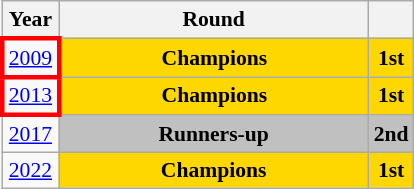<table class="wikitable" style="text-align: center; font-size:90%">
<tr>
<th>Year</th>
<th style="width:200px">Round</th>
<th></th>
</tr>
<tr>
<td style="border: 3px solid red"><a href='#'>2009</a></td>
<td bgcolor=Gold><strong>Champions</strong></td>
<td bgcolor=Gold><strong>1st</strong></td>
</tr>
<tr>
<td style="border: 3px solid red"><a href='#'>2013</a></td>
<td bgcolor=Gold><strong>Champions</strong></td>
<td bgcolor=Gold><strong>1st</strong></td>
</tr>
<tr>
<td><a href='#'>2017</a></td>
<td bgcolor=Silver><strong>Runners-up</strong></td>
<td bgcolor=Silver><strong>2nd</strong></td>
</tr>
<tr>
<td><a href='#'>2022</a></td>
<td bgcolor=Gold><strong>Champions</strong></td>
<td bgcolor=Gold><strong>1st</strong></td>
</tr>
</table>
